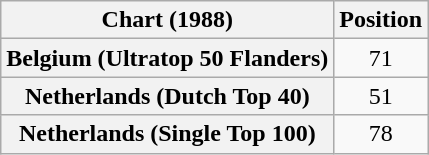<table class="wikitable sortable plainrowheaders" style="text-align:center">
<tr>
<th scope="col">Chart (1988)</th>
<th scope="col">Position</th>
</tr>
<tr>
<th scope="row">Belgium (Ultratop 50 Flanders)</th>
<td>71</td>
</tr>
<tr>
<th scope="row">Netherlands (Dutch Top 40)</th>
<td>51</td>
</tr>
<tr>
<th scope="row">Netherlands (Single Top 100)</th>
<td>78</td>
</tr>
</table>
